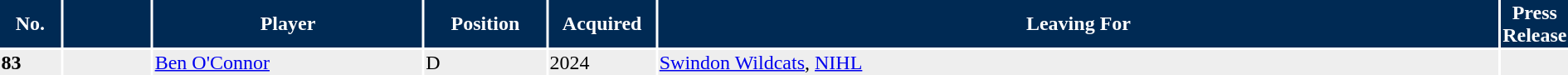<table>
<tr bgcolor="002A54" style="color: white">
<th width="4%">No.</th>
<th width="6%"></th>
<th width="18%">Player</th>
<th width="8%">Position</th>
<th width="7%">Acquired</th>
<th width="57%">Leaving For</th>
<th width="10%">Press Release</th>
</tr>
<tr style="background:#eee;">
<td><strong>83</strong></td>
<td></td>
<td><a href='#'>Ben O'Connor</a></td>
<td>D</td>
<td>2024</td>
<td><a href='#'>Swindon Wildcats</a>, <a href='#'>NIHL</a></td>
<td></td>
</tr>
</table>
